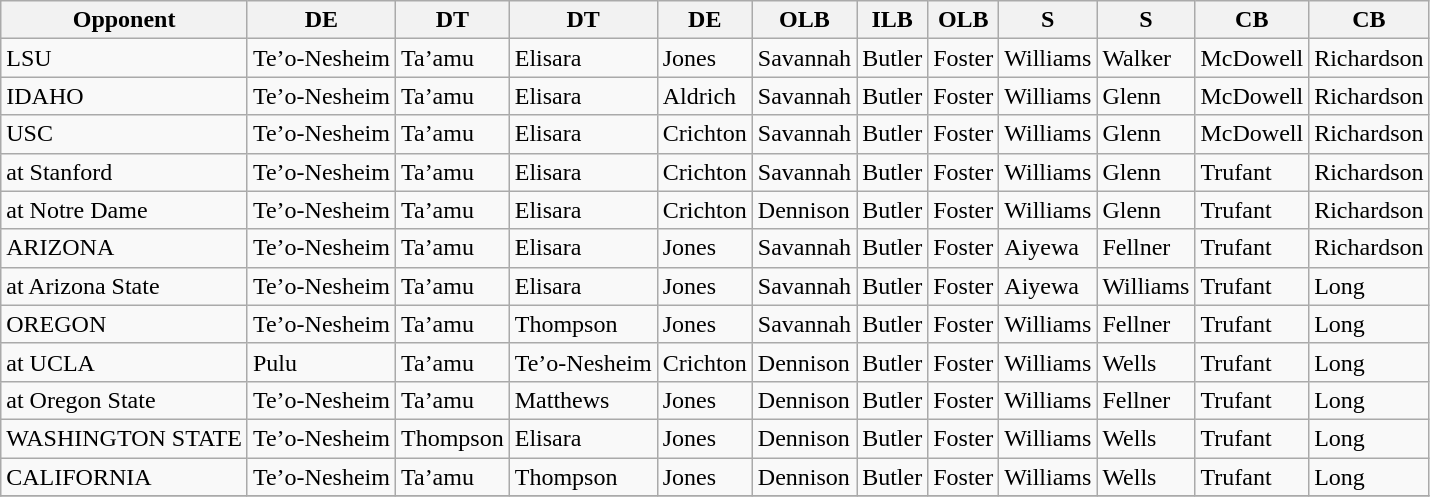<table class="wikitable">
<tr>
<th>Opponent</th>
<th>DE</th>
<th>DT</th>
<th>DT</th>
<th>DE</th>
<th>OLB</th>
<th>ILB</th>
<th>OLB</th>
<th>S</th>
<th>S</th>
<th>CB</th>
<th>CB</th>
</tr>
<tr>
<td>LSU</td>
<td>Te’o-Nesheim</td>
<td>Ta’amu</td>
<td>Elisara</td>
<td>Jones</td>
<td>Savannah</td>
<td>Butler</td>
<td>Foster</td>
<td>Williams</td>
<td>Walker</td>
<td>McDowell</td>
<td>Richardson</td>
</tr>
<tr>
<td>IDAHO</td>
<td>Te’o-Nesheim</td>
<td>Ta’amu</td>
<td>Elisara</td>
<td>Aldrich</td>
<td>Savannah</td>
<td>Butler</td>
<td>Foster</td>
<td>Williams</td>
<td>Glenn</td>
<td>McDowell</td>
<td>Richardson</td>
</tr>
<tr>
<td>USC</td>
<td>Te’o-Nesheim</td>
<td>Ta’amu</td>
<td>Elisara</td>
<td>Crichton</td>
<td>Savannah</td>
<td>Butler</td>
<td>Foster</td>
<td>Williams</td>
<td>Glenn</td>
<td>McDowell</td>
<td>Richardson</td>
</tr>
<tr>
<td>at Stanford</td>
<td>Te’o-Nesheim</td>
<td>Ta’amu</td>
<td>Elisara</td>
<td>Crichton</td>
<td>Savannah</td>
<td>Butler</td>
<td>Foster</td>
<td>Williams</td>
<td>Glenn</td>
<td>Trufant</td>
<td>Richardson</td>
</tr>
<tr>
<td>at Notre Dame</td>
<td>Te’o-Nesheim</td>
<td>Ta’amu</td>
<td>Elisara</td>
<td>Crichton</td>
<td>Dennison</td>
<td>Butler</td>
<td>Foster</td>
<td>Williams</td>
<td>Glenn</td>
<td>Trufant</td>
<td>Richardson</td>
</tr>
<tr>
<td>ARIZONA</td>
<td>Te’o-Nesheim</td>
<td>Ta’amu</td>
<td>Elisara</td>
<td>Jones</td>
<td>Savannah</td>
<td>Butler</td>
<td>Foster</td>
<td>Aiyewa</td>
<td>Fellner</td>
<td>Trufant</td>
<td>Richardson</td>
</tr>
<tr>
<td>at Arizona State</td>
<td>Te’o-Nesheim</td>
<td>Ta’amu</td>
<td>Elisara</td>
<td>Jones</td>
<td>Savannah</td>
<td>Butler</td>
<td>Foster</td>
<td>Aiyewa</td>
<td>Williams</td>
<td>Trufant</td>
<td>Long</td>
</tr>
<tr>
<td>OREGON</td>
<td>Te’o-Nesheim</td>
<td>Ta’amu</td>
<td>Thompson</td>
<td>Jones</td>
<td>Savannah</td>
<td>Butler</td>
<td>Foster</td>
<td>Williams</td>
<td>Fellner</td>
<td>Trufant</td>
<td>Long</td>
</tr>
<tr>
<td>at UCLA</td>
<td>Pulu</td>
<td>Ta’amu</td>
<td>Te’o-Nesheim</td>
<td>Crichton</td>
<td>Dennison</td>
<td>Butler</td>
<td>Foster</td>
<td>Williams</td>
<td>Wells</td>
<td>Trufant</td>
<td>Long</td>
</tr>
<tr>
<td>at Oregon State</td>
<td>Te’o-Nesheim</td>
<td>Ta’amu</td>
<td>Matthews</td>
<td>Jones</td>
<td>Dennison</td>
<td>Butler</td>
<td>Foster</td>
<td>Williams</td>
<td>Fellner</td>
<td>Trufant</td>
<td>Long</td>
</tr>
<tr>
<td>WASHINGTON STATE</td>
<td>Te’o-Nesheim</td>
<td>Thompson</td>
<td>Elisara</td>
<td>Jones</td>
<td>Dennison</td>
<td>Butler</td>
<td>Foster</td>
<td>Williams</td>
<td>Wells</td>
<td>Trufant</td>
<td>Long</td>
</tr>
<tr>
<td>CALIFORNIA</td>
<td>Te’o-Nesheim</td>
<td>Ta’amu</td>
<td>Thompson</td>
<td>Jones</td>
<td>Dennison</td>
<td>Butler</td>
<td>Foster</td>
<td>Williams</td>
<td>Wells</td>
<td>Trufant</td>
<td>Long</td>
</tr>
<tr>
</tr>
</table>
